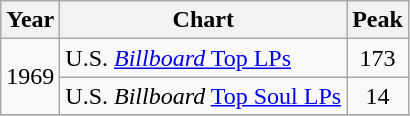<table class="wikitable">
<tr>
<th>Year</th>
<th>Chart</th>
<th>Peak<br></th>
</tr>
<tr>
<td rowspan="2">1969</td>
<td>U.S. <a href='#'><em>Billboard</em> Top LPs</a></td>
<td align="center">173</td>
</tr>
<tr>
<td>U.S. <em>Billboard</em> <a href='#'>Top Soul LPs</a></td>
<td align="center">14</td>
</tr>
<tr>
</tr>
</table>
